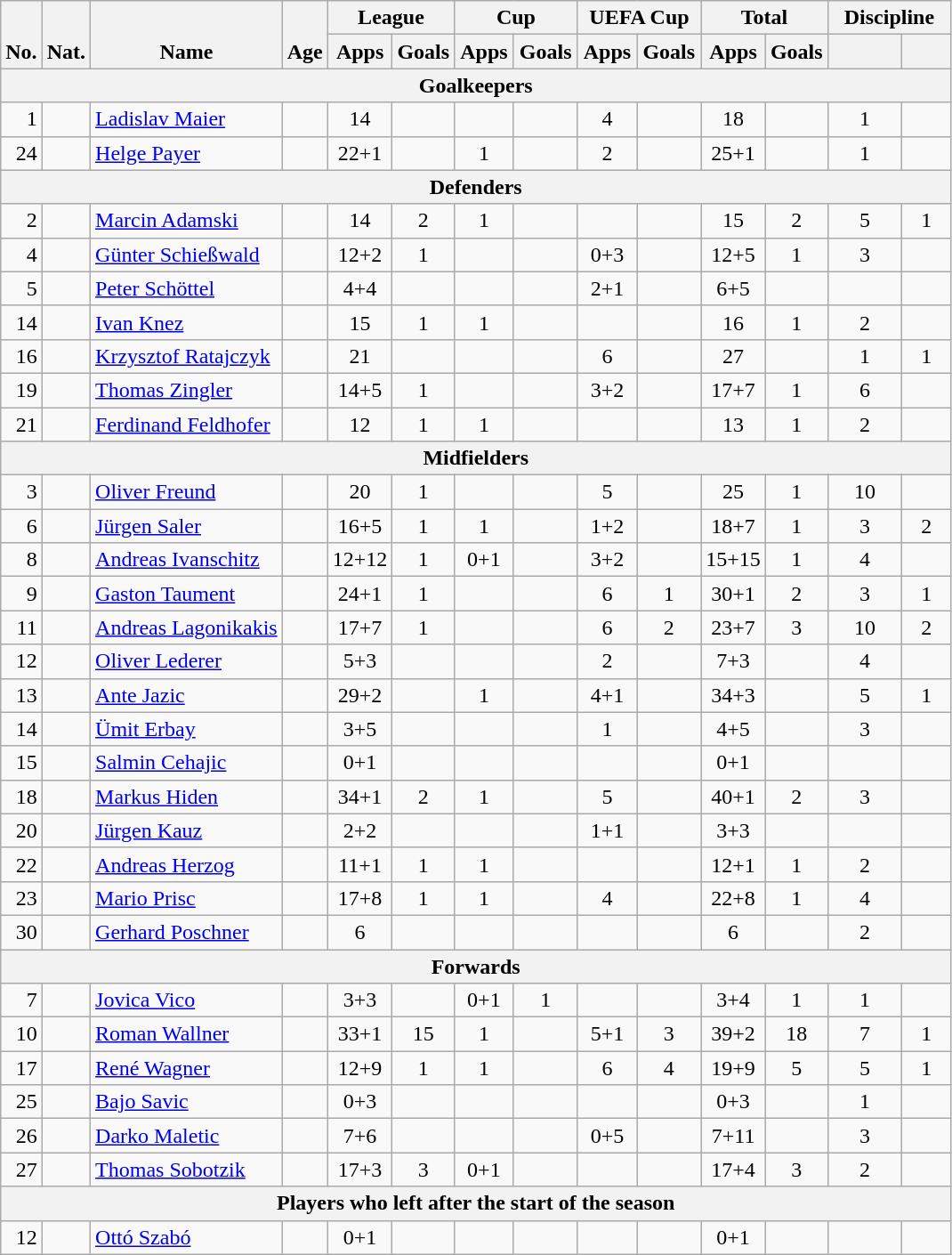<table class="wikitable" style="text-align:center">
<tr>
<th rowspan="2" valign="bottom">No.</th>
<th rowspan="2" valign="bottom">Nat.</th>
<th rowspan="2" valign="bottom">Name</th>
<th rowspan="2" valign="bottom">Age</th>
<th colspan="2" width="85">League</th>
<th colspan="2" width="85">Cup</th>
<th colspan="2" width="85">UEFA Cup</th>
<th colspan="2" width="85">Total</th>
<th colspan="2" width="85">Discipline</th>
</tr>
<tr>
<th>Apps</th>
<th>Goals</th>
<th>Apps</th>
<th>Goals</th>
<th>Apps</th>
<th>Goals</th>
<th>Apps</th>
<th>Goals</th>
<th></th>
<th></th>
</tr>
<tr>
<th colspan=20>Goalkeepers</th>
</tr>
<tr>
<td align="right">1</td>
<td></td>
<td align="left"><a href='#'>Ladislav Maier</a></td>
<td></td>
<td>14</td>
<td></td>
<td></td>
<td></td>
<td>4</td>
<td></td>
<td>18</td>
<td></td>
<td>1</td>
<td></td>
</tr>
<tr>
<td align="right">24</td>
<td></td>
<td align="left"><a href='#'>Helge Payer</a></td>
<td></td>
<td>22+1</td>
<td></td>
<td>1</td>
<td></td>
<td>2</td>
<td></td>
<td>25+1</td>
<td></td>
<td>1</td>
<td></td>
</tr>
<tr>
<th colspan=20>Defenders</th>
</tr>
<tr>
<td align="right">2</td>
<td></td>
<td align="left"><a href='#'>Marcin Adamski</a></td>
<td></td>
<td>14</td>
<td>2</td>
<td>1</td>
<td></td>
<td></td>
<td></td>
<td>15</td>
<td>2</td>
<td>5</td>
<td>1</td>
</tr>
<tr>
<td align="right">4</td>
<td></td>
<td align="left"><a href='#'>Günter Schießwald</a></td>
<td></td>
<td>12+2</td>
<td>1</td>
<td></td>
<td></td>
<td>0+3</td>
<td></td>
<td>12+5</td>
<td>1</td>
<td>3</td>
<td></td>
</tr>
<tr>
<td align="right">5</td>
<td></td>
<td align="left"><a href='#'>Peter Schöttel</a></td>
<td></td>
<td>4+4</td>
<td></td>
<td></td>
<td></td>
<td>2+1</td>
<td></td>
<td>6+5</td>
<td></td>
<td></td>
<td></td>
</tr>
<tr>
<td align="right">14</td>
<td></td>
<td align="left"><a href='#'>Ivan Knez</a></td>
<td></td>
<td>15</td>
<td>1</td>
<td>1</td>
<td></td>
<td></td>
<td></td>
<td>16</td>
<td>1</td>
<td>2</td>
<td></td>
</tr>
<tr>
<td align="right">16</td>
<td></td>
<td align="left"><a href='#'>Krzysztof Ratajczyk</a></td>
<td></td>
<td>21</td>
<td></td>
<td></td>
<td></td>
<td>6</td>
<td></td>
<td>27</td>
<td></td>
<td>1</td>
<td>1</td>
</tr>
<tr>
<td align="right">19</td>
<td></td>
<td align="left"><a href='#'>Thomas Zingler</a></td>
<td></td>
<td>14+5</td>
<td>1</td>
<td></td>
<td></td>
<td>3+2</td>
<td></td>
<td>17+7</td>
<td>1</td>
<td>6</td>
<td></td>
</tr>
<tr>
<td align="right">21</td>
<td></td>
<td align="left"><a href='#'>Ferdinand Feldhofer</a></td>
<td></td>
<td>12</td>
<td>1</td>
<td>1</td>
<td></td>
<td></td>
<td></td>
<td>13</td>
<td>1</td>
<td>2</td>
<td></td>
</tr>
<tr>
<th colspan=20>Midfielders</th>
</tr>
<tr>
<td align="right">3</td>
<td></td>
<td align="left"><a href='#'>Oliver Freund</a></td>
<td></td>
<td>20</td>
<td>1</td>
<td></td>
<td></td>
<td>5</td>
<td></td>
<td>25</td>
<td>1</td>
<td>10</td>
<td></td>
</tr>
<tr>
<td align="right">6</td>
<td></td>
<td align="left"><a href='#'>Jürgen Saler</a></td>
<td></td>
<td>16+5</td>
<td>1</td>
<td>1</td>
<td></td>
<td>1+2</td>
<td></td>
<td>18+7</td>
<td>1</td>
<td>3</td>
<td>2</td>
</tr>
<tr>
<td align="right">8</td>
<td></td>
<td align="left"><a href='#'>Andreas Ivanschitz</a></td>
<td></td>
<td>12+12</td>
<td>1</td>
<td>0+1</td>
<td></td>
<td>3+2</td>
<td></td>
<td>15+15</td>
<td>1</td>
<td>4</td>
<td></td>
</tr>
<tr>
<td align="right">9</td>
<td></td>
<td align="left"><a href='#'>Gaston Taument</a></td>
<td></td>
<td>24+1</td>
<td>1</td>
<td></td>
<td></td>
<td>6</td>
<td>1</td>
<td>30+1</td>
<td>2</td>
<td>3</td>
<td>1</td>
</tr>
<tr>
<td align="right">11</td>
<td></td>
<td align="left"><a href='#'>Andreas Lagonikakis</a></td>
<td></td>
<td>17+7</td>
<td>1</td>
<td></td>
<td></td>
<td>6</td>
<td>2</td>
<td>23+7</td>
<td>3</td>
<td>10</td>
<td>2</td>
</tr>
<tr>
<td align="right">12</td>
<td></td>
<td align="left"><a href='#'>Oliver Lederer</a></td>
<td></td>
<td>5+3</td>
<td></td>
<td></td>
<td></td>
<td>2</td>
<td></td>
<td>7+3</td>
<td></td>
<td>4</td>
<td></td>
</tr>
<tr>
<td align="right">13</td>
<td></td>
<td align="left"><a href='#'>Ante Jazic</a></td>
<td></td>
<td>29+2</td>
<td></td>
<td>1</td>
<td></td>
<td>4+1</td>
<td></td>
<td>34+3</td>
<td></td>
<td>5</td>
<td>1</td>
</tr>
<tr>
<td align="right">14</td>
<td></td>
<td align="left"><a href='#'>Ümit Erbay</a></td>
<td></td>
<td>3+5</td>
<td></td>
<td></td>
<td></td>
<td>1</td>
<td></td>
<td>4+5</td>
<td></td>
<td>3</td>
<td></td>
</tr>
<tr>
<td align="right">15</td>
<td></td>
<td align="left"><a href='#'>Salmin Cehajic</a></td>
<td></td>
<td>0+1</td>
<td></td>
<td></td>
<td></td>
<td></td>
<td></td>
<td>0+1</td>
<td></td>
<td></td>
<td></td>
</tr>
<tr>
<td align="right">18</td>
<td></td>
<td align="left"><a href='#'>Markus Hiden</a></td>
<td></td>
<td>34+1</td>
<td>2</td>
<td>1</td>
<td></td>
<td>5</td>
<td></td>
<td>40+1</td>
<td>2</td>
<td>3</td>
<td></td>
</tr>
<tr>
<td align="right">20</td>
<td></td>
<td align="left"><a href='#'>Jürgen Kauz</a></td>
<td></td>
<td>2+2</td>
<td></td>
<td></td>
<td></td>
<td>1+1</td>
<td></td>
<td>3+3</td>
<td></td>
<td></td>
<td></td>
</tr>
<tr>
<td align="right">22</td>
<td></td>
<td align="left"><a href='#'>Andreas Herzog</a></td>
<td></td>
<td>11+1</td>
<td>1</td>
<td>1</td>
<td></td>
<td></td>
<td></td>
<td>12+1</td>
<td>1</td>
<td>2</td>
<td></td>
</tr>
<tr>
<td align="right">23</td>
<td></td>
<td align="left"><a href='#'>Mario Prisc</a></td>
<td></td>
<td>17+8</td>
<td>1</td>
<td>1</td>
<td></td>
<td>4</td>
<td></td>
<td>22+8</td>
<td>1</td>
<td>4</td>
<td></td>
</tr>
<tr>
<td align="right">30</td>
<td></td>
<td align="left"><a href='#'>Gerhard Poschner</a></td>
<td></td>
<td>6</td>
<td></td>
<td></td>
<td></td>
<td></td>
<td></td>
<td>6</td>
<td></td>
<td>2</td>
<td></td>
</tr>
<tr>
<th colspan=20>Forwards</th>
</tr>
<tr>
<td align="right">7</td>
<td></td>
<td align="left"><a href='#'>Jovica Vico</a></td>
<td></td>
<td>3+3</td>
<td></td>
<td>0+1</td>
<td>1</td>
<td></td>
<td></td>
<td>3+4</td>
<td>1</td>
<td>1</td>
<td></td>
</tr>
<tr>
<td align="right">10</td>
<td></td>
<td align="left"><a href='#'>Roman Wallner</a></td>
<td></td>
<td>33+1</td>
<td>15</td>
<td>1</td>
<td></td>
<td>5+1</td>
<td>3</td>
<td>39+2</td>
<td>18</td>
<td>7</td>
<td>1</td>
</tr>
<tr>
<td align="right">17</td>
<td></td>
<td align="left"><a href='#'>René Wagner</a></td>
<td></td>
<td>12+9</td>
<td>1</td>
<td>1</td>
<td></td>
<td>6</td>
<td>4</td>
<td>19+9</td>
<td>5</td>
<td>5</td>
<td>1</td>
</tr>
<tr>
<td align="right">25</td>
<td></td>
<td align="left"><a href='#'>Bajo Savic</a></td>
<td></td>
<td>0+3</td>
<td></td>
<td></td>
<td></td>
<td></td>
<td></td>
<td>0+3</td>
<td></td>
<td>1</td>
<td></td>
</tr>
<tr>
<td align="right">26</td>
<td></td>
<td align="left"><a href='#'>Darko Maletic</a></td>
<td></td>
<td>7+6</td>
<td></td>
<td></td>
<td></td>
<td>0+5</td>
<td></td>
<td>7+11</td>
<td></td>
<td>3</td>
<td></td>
</tr>
<tr>
<td align="right">27</td>
<td></td>
<td align="left"><a href='#'>Thomas Sobotzik</a></td>
<td></td>
<td>17+3</td>
<td>3</td>
<td>0+1</td>
<td></td>
<td></td>
<td></td>
<td>17+4</td>
<td>3</td>
<td>2</td>
<td></td>
</tr>
<tr>
<th colspan=20>Players who left after the start of the season</th>
</tr>
<tr>
<td align="right">12</td>
<td></td>
<td align="left"><a href='#'>Ottó Szabó</a></td>
<td></td>
<td>0+1</td>
<td></td>
<td></td>
<td></td>
<td></td>
<td></td>
<td>0+1</td>
<td></td>
<td></td>
<td></td>
</tr>
</table>
